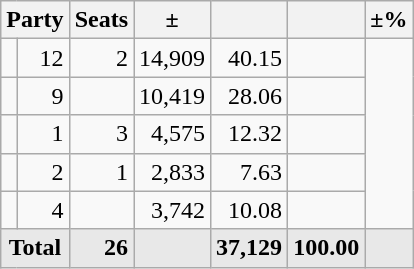<table class=wikitable>
<tr>
<th colspan=2 align=center>Party</th>
<th>Seats</th>
<th>±</th>
<th></th>
<th></th>
<th>±%</th>
</tr>
<tr>
<td></td>
<td align=right>12</td>
<td align=right>2</td>
<td align=right>14,909</td>
<td align=right>40.15</td>
<td align=right></td>
</tr>
<tr>
<td></td>
<td align=right>9</td>
<td align=right></td>
<td align=right>10,419</td>
<td align=right>28.06</td>
<td align=right></td>
</tr>
<tr>
<td></td>
<td align=right>1</td>
<td align=right>3</td>
<td align=right>4,575</td>
<td align=right>12.32</td>
<td align=right></td>
</tr>
<tr>
<td></td>
<td align=right>2</td>
<td align=right>1</td>
<td align=right>2,833</td>
<td align=right>7.63</td>
<td align=right></td>
</tr>
<tr>
<td></td>
<td align=right>4</td>
<td align=right></td>
<td align=right>3,742</td>
<td align=right>10.08</td>
<td align=right></td>
</tr>
<tr style="font-weight:bold; background:rgb(232,232,232);">
<td colspan=2 align=center>Total</td>
<td align=right>26</td>
<td align=center></td>
<td align=right>37,129</td>
<td align=center>100.00</td>
<td></td>
</tr>
</table>
